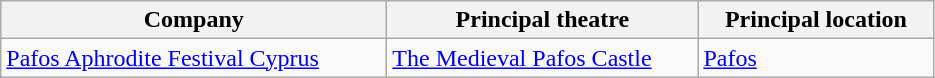<table class="wikitable">
<tr>
<th width=250>Company</th>
<th width=200>Principal theatre</th>
<th width=150>Principal location</th>
</tr>
<tr>
<td><a href='#'>Pafos Aphrodite Festival Cyprus</a></td>
<td><a href='#'>The Medieval Pafos Castle</a></td>
<td><a href='#'>Pafos</a></td>
</tr>
</table>
